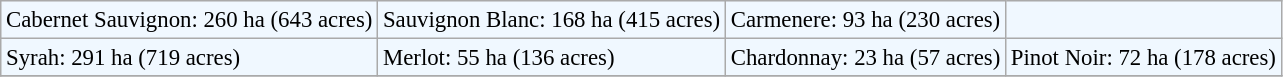<table class="wikitable" style="background:#F0F8FF; font-size:95%;">
<tr>
<td>Cabernet Sauvignon: 260 ha (643 acres)</td>
<td>Sauvignon Blanc: 168 ha (415 acres)</td>
<td>Carmenere: 93 ha (230 acres)</td>
<td></td>
</tr>
<tr>
<td>Syrah: 291 ha (719 acres)</td>
<td>Merlot: 55 ha (136 acres)</td>
<td>Chardonnay: 23 ha (57 acres)</td>
<td>Pinot Noir: 72 ha (178 acres)</td>
</tr>
<tr>
</tr>
</table>
